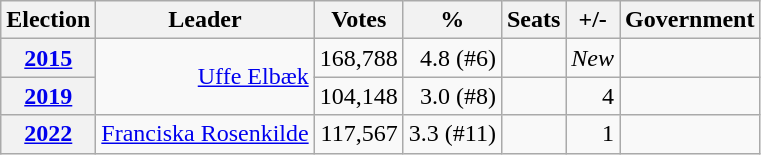<table class="wikitable" style="text-align:right;">
<tr>
<th>Election</th>
<th>Leader</th>
<th>Votes</th>
<th>%</th>
<th>Seats</th>
<th>+/-</th>
<th>Government</th>
</tr>
<tr>
<th><a href='#'>2015</a></th>
<td rowspan="2"><a href='#'>Uffe Elbæk</a></td>
<td>168,788</td>
<td>4.8 (#6)</td>
<td></td>
<td><em>New</em></td>
<td></td>
</tr>
<tr>
<th><a href='#'>2019</a></th>
<td>104,148</td>
<td>3.0 (#8)</td>
<td></td>
<td> 4</td>
<td></td>
</tr>
<tr>
<th><a href='#'>2022</a></th>
<td><a href='#'>Franciska Rosenkilde</a></td>
<td>117,567</td>
<td>3.3 (#11)</td>
<td></td>
<td> 1</td>
<td></td>
</tr>
</table>
